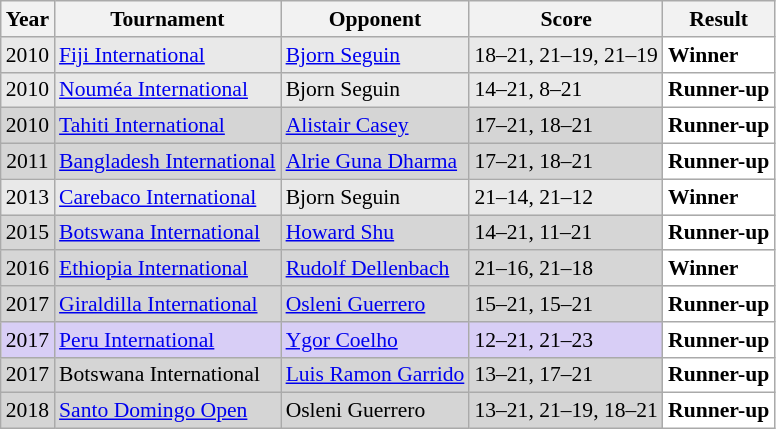<table class="sortable wikitable" style="font-size: 90%;">
<tr>
<th>Year</th>
<th>Tournament</th>
<th>Opponent</th>
<th>Score</th>
<th>Result</th>
</tr>
<tr style="background:#E9E9E9">
<td align="center">2010</td>
<td align="left"><a href='#'>Fiji International</a></td>
<td align="left"> <a href='#'>Bjorn Seguin</a></td>
<td align="left">18–21, 21–19, 21–19</td>
<td style="text-align:left; background:white"> <strong>Winner</strong></td>
</tr>
<tr style="background:#E9E9E9">
<td align="center">2010</td>
<td align="left"><a href='#'>Nouméa International</a></td>
<td align="left"> Bjorn Seguin</td>
<td align="left">14–21, 8–21</td>
<td style="text-align:left; background:white"> <strong>Runner-up</strong></td>
</tr>
<tr style="background:#D5D5D5">
<td align="center">2010</td>
<td align="left"><a href='#'>Tahiti International</a></td>
<td align="left"> <a href='#'>Alistair Casey</a></td>
<td align="left">17–21, 18–21</td>
<td style="text-align:left; background:white"> <strong>Runner-up</strong></td>
</tr>
<tr style="background:#D5D5D5">
<td align="center">2011</td>
<td align="left"><a href='#'>Bangladesh International</a></td>
<td align="left"> <a href='#'>Alrie Guna Dharma</a></td>
<td align="left">17–21, 18–21</td>
<td style="text-align:left; background:white"> <strong>Runner-up</strong></td>
</tr>
<tr style="background:#E9E9E9">
<td align="center">2013</td>
<td align="left"><a href='#'>Carebaco International</a></td>
<td align="left"> Bjorn Seguin</td>
<td align="left">21–14, 21–12</td>
<td style="text-align:left; background:white"> <strong>Winner</strong></td>
</tr>
<tr style="background:#D6D6D6">
<td align="center">2015</td>
<td align="left"><a href='#'>Botswana International</a></td>
<td align="left"> <a href='#'>Howard Shu</a></td>
<td align="left">14–21, 11–21</td>
<td style="text-align:left; background:white"> <strong>Runner-up</strong></td>
</tr>
<tr style="background:#D6D6D6">
<td align="center">2016</td>
<td align="left"><a href='#'>Ethiopia International</a></td>
<td align="left"> <a href='#'>Rudolf Dellenbach</a></td>
<td align="left">21–16, 21–18</td>
<td style="text-align:left; background:white"> <strong>Winner</strong></td>
</tr>
<tr style="background:#D5D5D5">
<td align="center">2017</td>
<td align="left"><a href='#'>Giraldilla International</a></td>
<td align="left"> <a href='#'>Osleni Guerrero</a></td>
<td align="left">15–21, 15–21</td>
<td style="text-align:left; background:white"> <strong>Runner-up</strong></td>
</tr>
<tr style="background:#D8CEF6">
<td align="center">2017</td>
<td align="left"><a href='#'>Peru International</a></td>
<td align="left"> <a href='#'>Ygor Coelho</a></td>
<td align="left">12–21, 21–23</td>
<td style="text-align:left; background:white"> <strong>Runner-up</strong></td>
</tr>
<tr style="background:#D5D5D5">
<td align="center">2017</td>
<td align="left">Botswana International</td>
<td align="left"> <a href='#'>Luis Ramon Garrido</a></td>
<td align="left">13–21, 17–21</td>
<td style="text-align:left; background:white"> <strong>Runner-up</strong></td>
</tr>
<tr style="background:#D5D5D5">
<td align="center">2018</td>
<td align="left"><a href='#'>Santo Domingo Open</a></td>
<td align="left"> Osleni Guerrero</td>
<td align="left">13–21, 21–19, 18–21</td>
<td style="text-align:left; background:white"> <strong>Runner-up</strong></td>
</tr>
</table>
